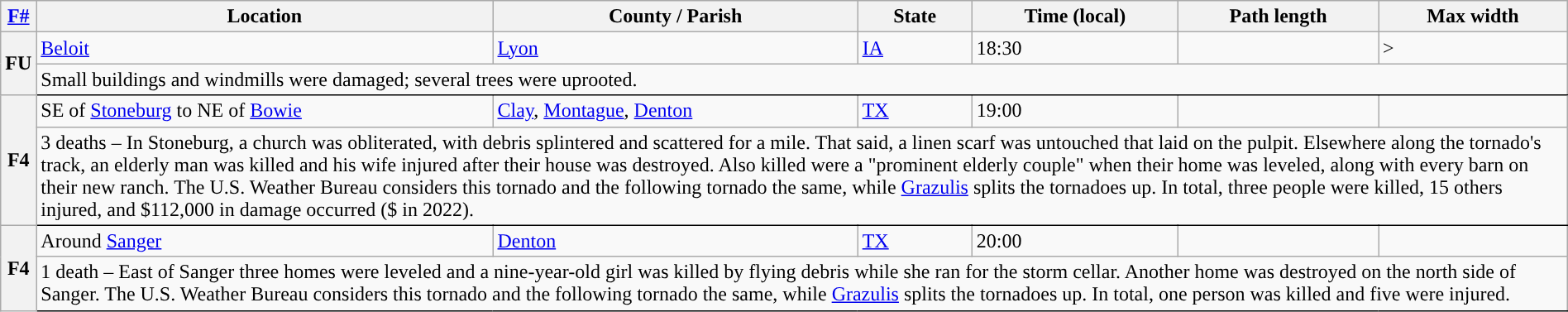<table class="wikitable sortable" style="width:100%;">
<tr>
<th scope="col" align="center"><a href='#'>F#</a><br></th>
<th scope="col" align="center" class="unsortable">Location</th>
<th scope="col" align="center" class="unsortable">County / Parish</th>
<th scope="col" align="center">State</th>
<th scope="col" align="center">Time (local)</th>
<th scope="col" align="center">Path length</th>
<th scope="col" align="center">Max width</th>
</tr>
<tr>
<th scope="row" rowspan="2" style="background-color:#">FU</th>
<td><a href='#'>Beloit</a></td>
<td><a href='#'>Lyon</a></td>
<td><a href='#'>IA</a></td>
<td>18:30</td>
<td></td>
<td>></td>
</tr>
<tr class="expand-child">
<td colspan="6" style="border-bottom: 1px solid black;">Small buildings and windmills were damaged; several trees were uprooted.</td>
</tr>
<tr>
<th scope="row" rowspan="2" style="background-color:#">F4</th>
<td>SE of <a href='#'>Stoneburg</a> to NE of <a href='#'>Bowie</a></td>
<td><a href='#'>Clay</a>, <a href='#'>Montague</a>, <a href='#'>Denton</a></td>
<td><a href='#'>TX</a></td>
<td>19:00</td>
<td></td>
<td></td>
</tr>
<tr class="expand-child">
<td colspan="6" style="border-bottom: 1px solid black;">3 deaths – In Stoneburg, a church was obliterated, with debris splintered and scattered for a mile. That said, a linen scarf was untouched that laid on the pulpit. Elsewhere along the tornado's track, an elderly man was killed and his wife injured after their house was destroyed. Also killed were a "prominent elderly couple" when their home was leveled, along with every barn on their new ranch. The U.S. Weather Bureau considers this tornado and the following tornado the same, while <a href='#'>Grazulis</a> splits the tornadoes up. In total, three people were killed, 15 others injured, and  $112,000 in damage occurred ($ in 2022).</td>
</tr>
<tr>
<th scope="row" rowspan="2" style="background-color:#">F4</th>
<td>Around <a href='#'>Sanger</a></td>
<td><a href='#'>Denton</a></td>
<td><a href='#'>TX</a></td>
<td>20:00</td>
<td></td>
<td></td>
</tr>
<tr class="expand-child">
<td colspan="6" style="border-bottom: 1px solid black;">1 death – East of Sanger three homes were leveled and a nine-year-old girl was killed by flying debris while she ran for the storm cellar. Another home was destroyed on the north side of Sanger. The U.S. Weather Bureau considers this tornado and the following tornado the same, while <a href='#'>Grazulis</a> splits the tornadoes up. In total, one person was killed and five were injured.</td>
</tr>
</table>
